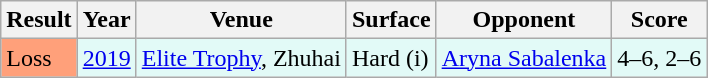<table class="sortable wikitable">
<tr>
<th>Result</th>
<th>Year</th>
<th>Venue</th>
<th>Surface</th>
<th>Opponent</th>
<th class=unsortable>Score</th>
</tr>
<tr bgcolor=E2FAF7>
<td bgcolor=FFA07A>Loss</td>
<td><a href='#'>2019</a></td>
<td><a href='#'>Elite Trophy</a>, Zhuhai</td>
<td>Hard (i)</td>
<td> <a href='#'>Aryna Sabalenka</a></td>
<td>4–6, 2–6</td>
</tr>
</table>
